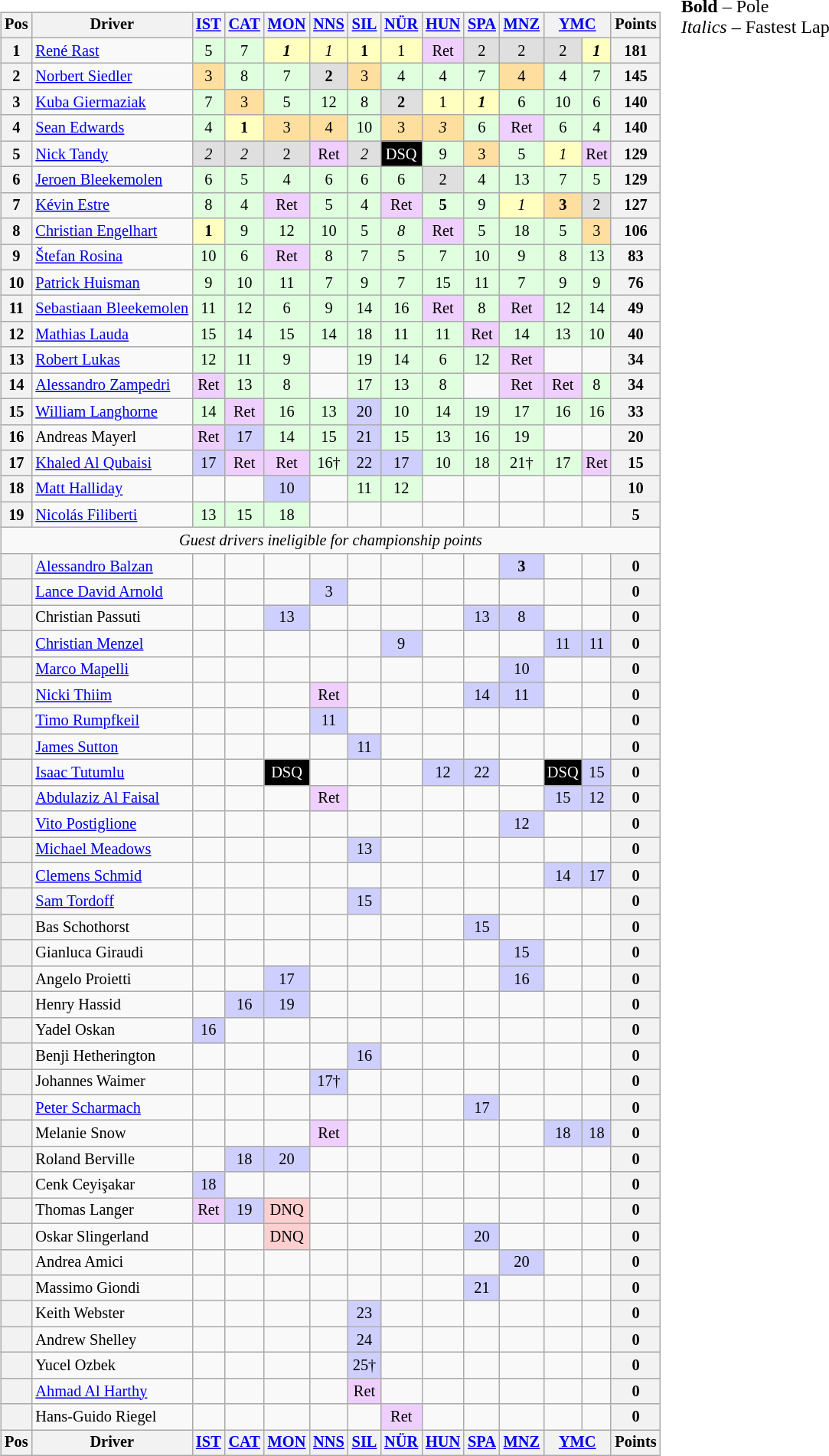<table>
<tr>
<td><br><table class="wikitable" style="font-size: 85%; text-align:center">
<tr valign="top">
<th valign="middle">Pos</th>
<th valign="middle">Driver</th>
<th><a href='#'>IST</a><br></th>
<th><a href='#'>CAT</a><br></th>
<th><a href='#'>MON</a><br></th>
<th><a href='#'>NNS</a><br></th>
<th><a href='#'>SIL</a><br></th>
<th><a href='#'>NÜR</a><br></th>
<th><a href='#'>HUN</a><br></th>
<th><a href='#'>SPA</a><br></th>
<th><a href='#'>MNZ</a><br></th>
<th colspan=2><a href='#'>YMC</a><br></th>
<th valign="middle">Points</th>
</tr>
<tr>
<th>1</th>
<td align=left> <a href='#'>René Rast</a></td>
<td style="background:#DFFFDF;">5</td>
<td style="background:#DFFFDF;">7</td>
<td style="background:#FFFFBF;"><strong><em>1</em></strong></td>
<td style="background:#FFFFBF;"><em>1</em></td>
<td style="background:#FFFFBF;"><strong>1</strong></td>
<td style="background:#FFFFBF;">1</td>
<td style="background:#EFCFFF;">Ret</td>
<td style="background:#DFDFDF;">2</td>
<td style="background:#DFDFDF;">2</td>
<td style="background:#DFDFDF;">2</td>
<td style="background:#FFFFBF;"><strong><em>1</em></strong></td>
<th>181</th>
</tr>
<tr>
<th>2</th>
<td align=left> <a href='#'>Norbert Siedler</a></td>
<td style="background:#FFDF9F;">3</td>
<td style="background:#DFFFDF;">8</td>
<td style="background:#DFFFDF;">7</td>
<td style="background:#DFDFDF;"><strong>2</strong></td>
<td style="background:#FFDF9F;">3</td>
<td style="background:#DFFFDF;">4</td>
<td style="background:#DFFFDF;">4</td>
<td style="background:#DFFFDF;">7</td>
<td style="background:#FFDF9F;">4</td>
<td style="background:#DFFFDF;">4</td>
<td style="background:#DFFFDF;">7</td>
<th>145</th>
</tr>
<tr>
<th>3</th>
<td align=left> <a href='#'>Kuba Giermaziak</a></td>
<td style="background:#DFFFDF;">7</td>
<td style="background:#FFDF9F;">3</td>
<td style="background:#DFFFDF;">5</td>
<td style="background:#DFFFDF;">12</td>
<td style="background:#DFFFDF;">8</td>
<td style="background:#DFDFDF;"><strong>2</strong></td>
<td style="background:#FFFFBF;">1</td>
<td style="background:#FFFFBF;"><strong><em>1</em></strong></td>
<td style="background:#DFFFDF;">6</td>
<td style="background:#DFFFDF;">10</td>
<td style="background:#DFFFDF;">6</td>
<th>140</th>
</tr>
<tr>
<th>4</th>
<td align=left> <a href='#'>Sean Edwards</a></td>
<td style="background:#DFFFDF;">4</td>
<td style="background:#FFFFBF;"><strong>1</strong></td>
<td style="background:#FFDF9F;">3</td>
<td style="background:#FFDF9F;">4</td>
<td style="background:#DFFFDF;">10</td>
<td style="background:#FFDF9F;">3</td>
<td style="background:#FFDF9F;"><em>3</em></td>
<td style="background:#DFFFDF;">6</td>
<td style="background:#EFCFFF;">Ret</td>
<td style="background:#DFFFDF;">6</td>
<td style="background:#DFFFDF;">4</td>
<th>140</th>
</tr>
<tr>
<th>5</th>
<td align=left> <a href='#'>Nick Tandy</a></td>
<td style="background:#DFDFDF;"><em>2</em></td>
<td style="background:#DFDFDF;"><em>2</em></td>
<td style="background:#DFDFDF;">2</td>
<td style="background:#EFCFFF;">Ret</td>
<td style="background:#DFDFDF;"><em>2</em></td>
<td style="background:#000000; color:white">DSQ</td>
<td style="background:#DFFFDF;">9</td>
<td style="background:#FFDF9F;">3</td>
<td style="background:#DFFFDF;">5</td>
<td style="background:#FFFFBF;"><em>1</em></td>
<td style="background:#EFCFFF;">Ret</td>
<th>129</th>
</tr>
<tr>
<th>6</th>
<td align=left> <a href='#'>Jeroen Bleekemolen</a></td>
<td style="background:#DFFFDF;">6</td>
<td style="background:#DFFFDF;">5</td>
<td style="background:#DFFFDF;">4</td>
<td style="background:#DFFFDF;">6</td>
<td style="background:#DFFFDF;">6</td>
<td style="background:#DFFFDF;">6</td>
<td style="background:#DFDFDF;">2</td>
<td style="background:#DFFFDF;">4</td>
<td style="background:#DFFFDF;">13</td>
<td style="background:#DFFFDF;">7</td>
<td style="background:#DFFFDF;">5</td>
<th>129</th>
</tr>
<tr>
<th>7</th>
<td align=left> <a href='#'>Kévin Estre</a></td>
<td style="background:#DFFFDF;">8</td>
<td style="background:#DFFFDF;">4</td>
<td style="background:#EFCFFF;">Ret</td>
<td style="background:#DFFFDF;">5</td>
<td style="background:#DFFFDF;">4</td>
<td style="background:#EFCFFF;">Ret</td>
<td style="background:#DFFFDF;"><strong>5</strong></td>
<td style="background:#DFFFDF;">9</td>
<td style="background:#FFFFBF;"><em>1</em></td>
<td style="background:#FFDF9F;"><strong>3</strong></td>
<td style="background:#DFDFDF;">2</td>
<th>127</th>
</tr>
<tr>
<th>8</th>
<td align=left> <a href='#'>Christian Engelhart</a></td>
<td style="background:#FFFFBF;"><strong>1</strong></td>
<td style="background:#DFFFDF;">9</td>
<td style="background:#DFFFDF;">12</td>
<td style="background:#DFFFDF;">10</td>
<td style="background:#DFFFDF;">5</td>
<td style="background:#DFFFDF;"><em>8</em></td>
<td style="background:#EFCFFF;">Ret</td>
<td style="background:#DFFFDF;">5</td>
<td style="background:#DFFFDF;">18</td>
<td style="background:#DFFFDF;">5</td>
<td style="background:#FFDF9F;">3</td>
<th>106</th>
</tr>
<tr>
<th>9</th>
<td align=left> <a href='#'>Štefan Rosina</a></td>
<td style="background:#DFFFDF;">10</td>
<td style="background:#DFFFDF;">6</td>
<td style="background:#EFCFFF;">Ret</td>
<td style="background:#DFFFDF;">8</td>
<td style="background:#DFFFDF;">7</td>
<td style="background:#DFFFDF;">5</td>
<td style="background:#DFFFDF;">7</td>
<td style="background:#DFFFDF;">10</td>
<td style="background:#DFFFDF;">9</td>
<td style="background:#DFFFDF;">8</td>
<td style="background:#DFFFDF;">13</td>
<th>83</th>
</tr>
<tr>
<th>10</th>
<td align=left> <a href='#'>Patrick Huisman</a></td>
<td style="background:#DFFFDF;">9</td>
<td style="background:#DFFFDF;">10</td>
<td style="background:#DFFFDF;">11</td>
<td style="background:#DFFFDF;">7</td>
<td style="background:#DFFFDF;">9</td>
<td style="background:#DFFFDF;">7</td>
<td style="background:#DFFFDF;">15</td>
<td style="background:#DFFFDF;">11</td>
<td style="background:#DFFFDF;">7</td>
<td style="background:#DFFFDF;">9</td>
<td style="background:#DFFFDF;">9</td>
<th>76</th>
</tr>
<tr>
<th>11</th>
<td align=left> <a href='#'>Sebastiaan Bleekemolen</a></td>
<td style="background:#DFFFDF;">11</td>
<td style="background:#DFFFDF;">12</td>
<td style="background:#DFFFDF;">6</td>
<td style="background:#DFFFDF;">9</td>
<td style="background:#DFFFDF;">14</td>
<td style="background:#DFFFDF;">16</td>
<td style="background:#EFCFFF;">Ret</td>
<td style="background:#DFFFDF;">8</td>
<td style="background:#EFCFFF;">Ret</td>
<td style="background:#DFFFDF;">12</td>
<td style="background:#DFFFDF;">14</td>
<th>49</th>
</tr>
<tr>
<th>12</th>
<td align=left> <a href='#'>Mathias Lauda</a></td>
<td style="background:#DFFFDF;">15</td>
<td style="background:#DFFFDF;">14</td>
<td style="background:#DFFFDF;">15</td>
<td style="background:#DFFFDF;">14</td>
<td style="background:#DFFFDF;">18</td>
<td style="background:#DFFFDF;">11</td>
<td style="background:#DFFFDF;">11</td>
<td style="background:#EFCFFF;">Ret</td>
<td style="background:#DFFFDF;">14</td>
<td style="background:#DFFFDF;">13</td>
<td style="background:#DFFFDF;">10</td>
<th>40</th>
</tr>
<tr>
<th>13</th>
<td align=left> <a href='#'>Robert Lukas</a></td>
<td style="background:#DFFFDF;">12</td>
<td style="background:#DFFFDF;">11</td>
<td style="background:#DFFFDF;">9</td>
<td></td>
<td style="background:#DFFFDF;">19</td>
<td style="background:#DFFFDF;">14</td>
<td style="background:#DFFFDF;">6</td>
<td style="background:#DFFFDF;">12</td>
<td style="background:#EFCFFF;">Ret</td>
<td></td>
<td></td>
<th>34</th>
</tr>
<tr>
<th>14</th>
<td align=left> <a href='#'>Alessandro Zampedri</a></td>
<td style="background:#EFCFFF;">Ret</td>
<td style="background:#DFFFDF;">13</td>
<td style="background:#DFFFDF;">8</td>
<td></td>
<td style="background:#DFFFDF;">17</td>
<td style="background:#DFFFDF;">13</td>
<td style="background:#DFFFDF;">8</td>
<td></td>
<td style="background:#EFCFFF;">Ret</td>
<td style="background:#EFCFFF;">Ret</td>
<td style="background:#DFFFDF;">8</td>
<th>34</th>
</tr>
<tr>
<th>15</th>
<td align=left> <a href='#'>William Langhorne</a></td>
<td style="background:#DFFFDF;">14</td>
<td style="background:#EFCFFF;">Ret</td>
<td style="background:#DFFFDF;">16</td>
<td style="background:#DFFFDF;">13</td>
<td style="background:#CFCFFF;">20</td>
<td style="background:#DFFFDF;">10</td>
<td style="background:#DFFFDF;">14</td>
<td style="background:#DFFFDF;">19</td>
<td style="background:#DFFFDF;">17</td>
<td style="background:#DFFFDF;">16</td>
<td style="background:#DFFFDF;">16</td>
<th>33</th>
</tr>
<tr>
<th>16</th>
<td align=left> Andreas Mayerl</td>
<td style="background:#EFCFFF;">Ret</td>
<td style="background:#CFCFFF;">17</td>
<td style="background:#DFFFDF;">14</td>
<td style="background:#DFFFDF;">15</td>
<td style="background:#CFCFFF;">21</td>
<td style="background:#DFFFDF;">15</td>
<td style="background:#DFFFDF;">13</td>
<td style="background:#DFFFDF;">16</td>
<td style="background:#DFFFDF;">19</td>
<td></td>
<td></td>
<th>20</th>
</tr>
<tr>
<th>17</th>
<td align=left> <a href='#'>Khaled Al Qubaisi</a></td>
<td style="background:#CFCFFF;">17</td>
<td style="background:#EFCFFF;">Ret</td>
<td style="background:#EFCFFF;">Ret</td>
<td style="background:#DFFFDF;">16†</td>
<td style="background:#CFCFFF;">22</td>
<td style="background:#CFCFFF;">17</td>
<td style="background:#DFFFDF;">10</td>
<td style="background:#DFFFDF;">18</td>
<td style="background:#DFFFDF;">21†</td>
<td style="background:#DFFFDF;">17</td>
<td style="background:#EFCFFF;">Ret</td>
<th>15</th>
</tr>
<tr>
<th>18</th>
<td align=left> <a href='#'>Matt Halliday</a></td>
<td></td>
<td></td>
<td style="background:#CFCFFF;">10</td>
<td></td>
<td style="background:#DFFFDF;">11</td>
<td style="background:#DFFFDF;">12</td>
<td></td>
<td></td>
<td></td>
<td></td>
<td></td>
<th>10</th>
</tr>
<tr>
<th>19</th>
<td align=left> <a href='#'>Nicolás Filiberti</a></td>
<td style="background:#DFFFDF;">13</td>
<td style="background:#DFFFDF;">15</td>
<td style="background:#DFFFDF;">18</td>
<td></td>
<td></td>
<td></td>
<td></td>
<td></td>
<td></td>
<td></td>
<td></td>
<th>5</th>
</tr>
<tr>
<td colspan=14 align=center><em>Guest drivers ineligible for championship points</em></td>
</tr>
<tr>
<th></th>
<td align=left> <a href='#'>Alessandro Balzan</a></td>
<td></td>
<td></td>
<td></td>
<td></td>
<td></td>
<td></td>
<td></td>
<td></td>
<td style="background:#CFCFFF;"><strong>3</strong></td>
<td></td>
<td></td>
<th>0</th>
</tr>
<tr>
<th></th>
<td align=left> <a href='#'>Lance David Arnold</a></td>
<td></td>
<td></td>
<td></td>
<td style="background:#CFCFFF;">3</td>
<td></td>
<td></td>
<td></td>
<td></td>
<td></td>
<td></td>
<td></td>
<th>0</th>
</tr>
<tr>
<th></th>
<td align=left> Christian Passuti</td>
<td></td>
<td></td>
<td style="background:#CFCFFF;">13</td>
<td></td>
<td></td>
<td></td>
<td></td>
<td style="background:#CFCFFF;">13</td>
<td style="background:#CFCFFF;">8</td>
<td></td>
<td></td>
<th>0</th>
</tr>
<tr>
<th></th>
<td align=left> <a href='#'>Christian Menzel</a></td>
<td></td>
<td></td>
<td></td>
<td></td>
<td></td>
<td style="background:#CFCFFF;">9</td>
<td></td>
<td></td>
<td></td>
<td style="background:#CFCFFF;">11</td>
<td style="background:#CFCFFF;">11</td>
<th>0</th>
</tr>
<tr>
<th></th>
<td align=left> <a href='#'>Marco Mapelli</a></td>
<td></td>
<td></td>
<td></td>
<td></td>
<td></td>
<td></td>
<td></td>
<td></td>
<td style="background:#CFCFFF;">10</td>
<td></td>
<td></td>
<th>0</th>
</tr>
<tr>
<th></th>
<td align=left> <a href='#'>Nicki Thiim</a></td>
<td></td>
<td></td>
<td></td>
<td style="background:#EFCFFF;">Ret</td>
<td></td>
<td></td>
<td></td>
<td style="background:#CFCFFF;">14</td>
<td style="background:#CFCFFF;">11</td>
<td></td>
<td></td>
<th>0</th>
</tr>
<tr>
<th></th>
<td align=left> <a href='#'>Timo Rumpfkeil</a></td>
<td></td>
<td></td>
<td></td>
<td style="background:#CFCFFF;">11</td>
<td></td>
<td></td>
<td></td>
<td></td>
<td></td>
<td></td>
<td></td>
<th>0</th>
</tr>
<tr>
<th></th>
<td align=left> <a href='#'>James Sutton</a></td>
<td></td>
<td></td>
<td></td>
<td></td>
<td style="background:#CFCFFF;">11</td>
<td></td>
<td></td>
<td></td>
<td></td>
<td></td>
<td></td>
<th>0</th>
</tr>
<tr>
<th></th>
<td align=left> <a href='#'>Isaac Tutumlu</a></td>
<td></td>
<td></td>
<td style="background:#000000; color:white">DSQ</td>
<td></td>
<td></td>
<td></td>
<td style="background:#CFCFFF;">12</td>
<td style="background:#CFCFFF;">22</td>
<td></td>
<td style="background:#000000; color:white">DSQ</td>
<td style="background:#CFCFFF;">15</td>
<th>0</th>
</tr>
<tr>
<th></th>
<td align=left> <a href='#'>Abdulaziz Al Faisal</a></td>
<td></td>
<td></td>
<td></td>
<td style="background:#EFCFFF;">Ret</td>
<td></td>
<td></td>
<td></td>
<td></td>
<td></td>
<td style="background:#CFCFFF;">15</td>
<td style="background:#CFCFFF;">12</td>
<th>0</th>
</tr>
<tr>
<th></th>
<td align=left> <a href='#'>Vito Postiglione</a></td>
<td></td>
<td></td>
<td></td>
<td></td>
<td></td>
<td></td>
<td></td>
<td></td>
<td style="background:#CFCFFF;">12</td>
<td></td>
<td></td>
<th>0</th>
</tr>
<tr>
<th></th>
<td align=left> <a href='#'>Michael Meadows</a></td>
<td></td>
<td></td>
<td></td>
<td></td>
<td style="background:#CFCFFF;">13</td>
<td></td>
<td></td>
<td></td>
<td></td>
<td></td>
<td></td>
<th>0</th>
</tr>
<tr>
<th></th>
<td align=left> <a href='#'>Clemens Schmid</a></td>
<td></td>
<td></td>
<td></td>
<td></td>
<td></td>
<td></td>
<td></td>
<td></td>
<td></td>
<td style="background:#CFCFFF;">14</td>
<td style="background:#CFCFFF;">17</td>
<th>0</th>
</tr>
<tr>
<th></th>
<td align=left> <a href='#'>Sam Tordoff</a></td>
<td></td>
<td></td>
<td></td>
<td></td>
<td style="background:#CFCFFF;">15</td>
<td></td>
<td></td>
<td></td>
<td></td>
<td></td>
<td></td>
<th>0</th>
</tr>
<tr>
<th></th>
<td align=left> Bas Schothorst</td>
<td></td>
<td></td>
<td></td>
<td></td>
<td></td>
<td></td>
<td></td>
<td style="background:#CFCFFF;">15</td>
<td></td>
<td></td>
<td></td>
<th>0</th>
</tr>
<tr>
<th></th>
<td align=left> Gianluca Giraudi</td>
<td></td>
<td></td>
<td></td>
<td></td>
<td></td>
<td></td>
<td></td>
<td></td>
<td style="background:#CFCFFF;">15</td>
<td></td>
<td></td>
<th>0</th>
</tr>
<tr>
<th></th>
<td align=left> Angelo Proietti</td>
<td></td>
<td></td>
<td style="background:#CFCFFF;">17</td>
<td></td>
<td></td>
<td></td>
<td></td>
<td></td>
<td style="background:#CFCFFF;">16</td>
<td></td>
<td></td>
<th>0</th>
</tr>
<tr>
<th></th>
<td align=left> Henry Hassid</td>
<td></td>
<td style="background:#CFCFFF;">16</td>
<td style="background:#CFCFFF;">19</td>
<td></td>
<td></td>
<td></td>
<td></td>
<td></td>
<td></td>
<td></td>
<td></td>
<th>0</th>
</tr>
<tr>
<th></th>
<td align=left> Yadel Oskan</td>
<td style="background:#CFCFFF;">16</td>
<td></td>
<td></td>
<td></td>
<td></td>
<td></td>
<td></td>
<td></td>
<td></td>
<td></td>
<td></td>
<th>0</th>
</tr>
<tr>
<th></th>
<td align=left> Benji Hetherington</td>
<td></td>
<td></td>
<td></td>
<td></td>
<td style="background:#CFCFFF;">16</td>
<td></td>
<td></td>
<td></td>
<td></td>
<td></td>
<td></td>
<th>0</th>
</tr>
<tr>
<th></th>
<td align=left> Johannes Waimer</td>
<td></td>
<td></td>
<td></td>
<td style="background:#CFCFFF;">17†</td>
<td></td>
<td></td>
<td></td>
<td></td>
<td></td>
<td></td>
<td></td>
<th>0</th>
</tr>
<tr>
<th></th>
<td align=left> <a href='#'>Peter Scharmach</a></td>
<td></td>
<td></td>
<td></td>
<td></td>
<td></td>
<td></td>
<td></td>
<td style="background:#CFCFFF;">17</td>
<td></td>
<td></td>
<td></td>
<th>0</th>
</tr>
<tr>
<th></th>
<td align=left> Melanie Snow</td>
<td></td>
<td></td>
<td></td>
<td style="background:#EFCFFF;">Ret</td>
<td></td>
<td></td>
<td></td>
<td></td>
<td></td>
<td style="background:#CFCFFF;">18</td>
<td style="background:#CFCFFF;">18</td>
<th>0</th>
</tr>
<tr>
<th></th>
<td align=left> Roland Berville</td>
<td></td>
<td style="background:#CFCFFF;">18</td>
<td style="background:#CFCFFF;">20</td>
<td></td>
<td></td>
<td></td>
<td></td>
<td></td>
<td></td>
<td></td>
<td></td>
<th>0</th>
</tr>
<tr>
<th></th>
<td align=left> Cenk Ceyişakar</td>
<td style="background:#CFCFFF;">18</td>
<td></td>
<td></td>
<td></td>
<td></td>
<td></td>
<td></td>
<td></td>
<td></td>
<td></td>
<td></td>
<th>0</th>
</tr>
<tr>
<th></th>
<td align=left> Thomas Langer</td>
<td style="background:#EFCFFF;">Ret</td>
<td style="background:#CFCFFF;">19</td>
<td style="background:#FFCFCF;">DNQ</td>
<td></td>
<td></td>
<td></td>
<td></td>
<td></td>
<td></td>
<td></td>
<td></td>
<th>0</th>
</tr>
<tr>
<th></th>
<td align=left> Oskar Slingerland</td>
<td></td>
<td></td>
<td style="background:#FFCFCF;">DNQ</td>
<td></td>
<td></td>
<td></td>
<td></td>
<td style="background:#CFCFFF;">20</td>
<td></td>
<td></td>
<td></td>
<th>0</th>
</tr>
<tr>
<th></th>
<td align=left> Andrea Amici</td>
<td></td>
<td></td>
<td></td>
<td></td>
<td></td>
<td></td>
<td></td>
<td></td>
<td style="background:#CFCFFF;">20</td>
<td></td>
<td></td>
<th>0</th>
</tr>
<tr>
<th></th>
<td align=left> Massimo Giondi</td>
<td></td>
<td></td>
<td></td>
<td></td>
<td></td>
<td></td>
<td></td>
<td style="background:#CFCFFF;">21</td>
<td></td>
<td></td>
<td></td>
<th>0</th>
</tr>
<tr>
<th></th>
<td align=left> Keith Webster</td>
<td></td>
<td></td>
<td></td>
<td></td>
<td style="background:#CFCFFF;">23</td>
<td></td>
<td></td>
<td></td>
<td></td>
<td></td>
<td></td>
<th>0</th>
</tr>
<tr>
<th></th>
<td align=left> Andrew Shelley</td>
<td></td>
<td></td>
<td></td>
<td></td>
<td style="background:#CFCFFF;">24</td>
<td></td>
<td></td>
<td></td>
<td></td>
<td></td>
<td></td>
<th>0</th>
</tr>
<tr>
<th></th>
<td align=left> Yucel Ozbek</td>
<td></td>
<td></td>
<td></td>
<td></td>
<td style="background:#CFCFFF;">25†</td>
<td></td>
<td></td>
<td></td>
<td></td>
<td></td>
<td></td>
<th>0</th>
</tr>
<tr>
<th></th>
<td align=left> <a href='#'>Ahmad Al Harthy</a></td>
<td></td>
<td></td>
<td></td>
<td></td>
<td style="background:#EFCFFF;">Ret</td>
<td></td>
<td></td>
<td></td>
<td></td>
<td></td>
<td></td>
<th>0</th>
</tr>
<tr>
<th></th>
<td align=left> Hans-Guido Riegel</td>
<td></td>
<td></td>
<td></td>
<td></td>
<td></td>
<td style="background:#EFCFFF;">Ret</td>
<td></td>
<td></td>
<td></td>
<td></td>
<td></td>
<th>0</th>
</tr>
<tr>
<th valign="middle">Pos</th>
<th valign="middle">Driver</th>
<th><a href='#'>IST</a><br></th>
<th><a href='#'>CAT</a><br></th>
<th><a href='#'>MON</a><br></th>
<th><a href='#'>NNS</a><br></th>
<th><a href='#'>SIL</a><br></th>
<th><a href='#'>NÜR</a><br></th>
<th><a href='#'>HUN</a><br></th>
<th><a href='#'>SPA</a><br></th>
<th><a href='#'>MNZ</a><br></th>
<th colspan=2><a href='#'>YMC</a><br></th>
<th valign="middle">Points</th>
</tr>
</table>
</td>
<td valign="top"><br>
<span><strong>Bold</strong> – Pole<br>
<em>Italics</em> – Fastest Lap</span></td>
</tr>
</table>
